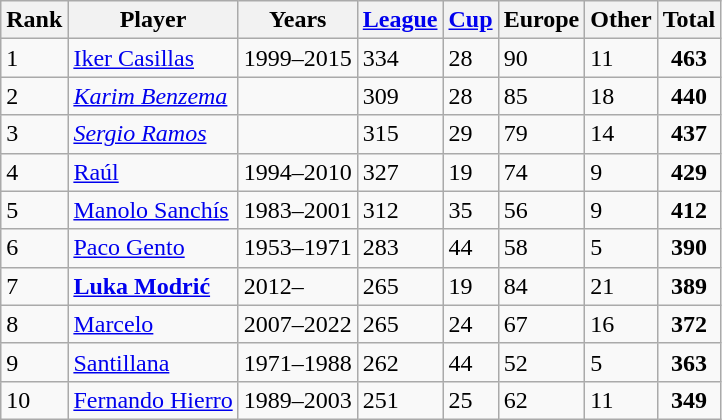<table class="wikitable sortable" style="text-align:leftErkin dth:70%;">
<tr>
<th>Rank</th>
<th>Player</th>
<th>Years</th>
<th><a href='#'>League</a></th>
<th><a href='#'>Cup</a></th>
<th>Europe</th>
<th>Other</th>
<th>Total</th>
</tr>
<tr>
<td>1</td>
<td> <a href='#'>Iker Casillas</a></td>
<td>1999–2015</td>
<td>334</td>
<td>28</td>
<td>90</td>
<td>11</td>
<td style="text-align:center;"><strong>463</strong></td>
</tr>
<tr>
<td>2</td>
<td> <em><a href='#'>Karim Benzema</a></em></td>
<td></td>
<td>309</td>
<td>28</td>
<td>85</td>
<td>18</td>
<td style="text-align:center;"><strong>440</strong></td>
</tr>
<tr>
<td>3</td>
<td> <em><a href='#'>Sergio Ramos</a></em></td>
<td></td>
<td>315</td>
<td>29</td>
<td>79</td>
<td>14</td>
<td style="text-align:center;"><strong>437</strong></td>
</tr>
<tr>
<td>4</td>
<td> <a href='#'>Raúl</a></td>
<td>1994–2010</td>
<td>327</td>
<td>19</td>
<td>74</td>
<td>9</td>
<td style="text-align:center;"><strong>429</strong></td>
</tr>
<tr>
<td>5</td>
<td> <a href='#'>Manolo Sanchís</a></td>
<td>1983–2001</td>
<td>312</td>
<td>35</td>
<td>56</td>
<td>9</td>
<td style="text-align:center;"><strong>412</strong></td>
</tr>
<tr>
<td>6</td>
<td> <a href='#'>Paco Gento</a></td>
<td>1953–1971</td>
<td>283</td>
<td>44</td>
<td>58</td>
<td>5</td>
<td style="text-align:center;"><strong>390</strong></td>
</tr>
<tr>
<td>7</td>
<td> <strong><a href='#'>Luka Modrić</a></strong></td>
<td>2012–</td>
<td>265</td>
<td>19</td>
<td>84</td>
<td>21</td>
<td style="text-align:center;"><strong>389</strong></td>
</tr>
<tr>
<td>8</td>
<td> <a href='#'>Marcelo</a></td>
<td>2007–2022</td>
<td>265</td>
<td>24</td>
<td>67</td>
<td>16</td>
<td style="text-align:center;"><strong>372</strong></td>
</tr>
<tr>
<td>9</td>
<td> <a href='#'>Santillana</a></td>
<td>1971–1988</td>
<td>262</td>
<td>44</td>
<td>52</td>
<td>5</td>
<td style="text-align:center;"><strong>363</strong></td>
</tr>
<tr>
<td>10</td>
<td> <a href='#'>Fernando Hierro</a></td>
<td>1989–2003</td>
<td>251</td>
<td>25</td>
<td>62</td>
<td>11</td>
<td style="text-align:center;"><strong>349</strong></td>
</tr>
</table>
